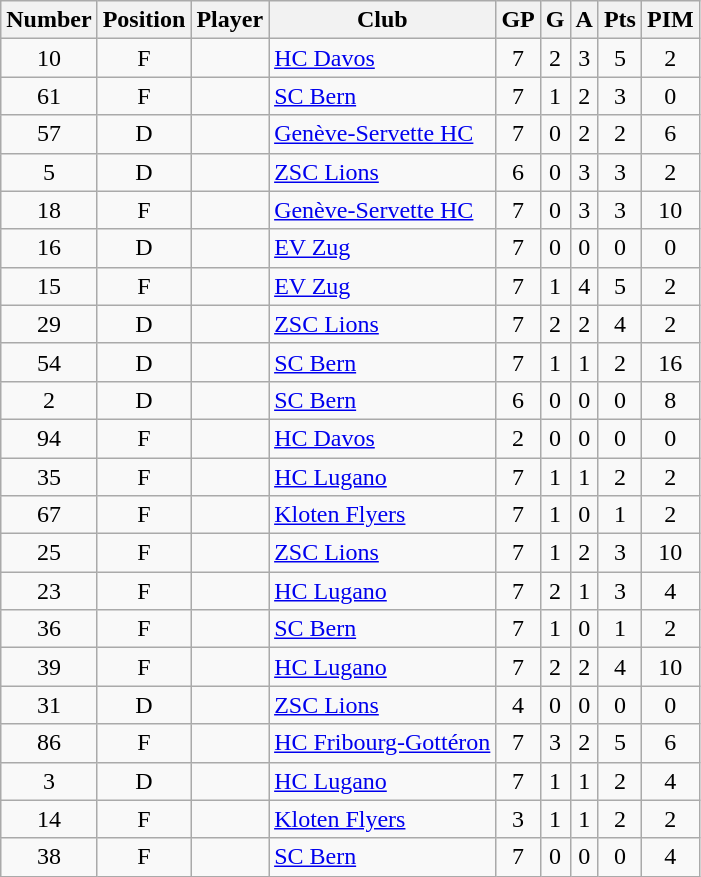<table class="wikitable sortable" style="text-align: center;">
<tr>
<th>Number</th>
<th>Position</th>
<th>Player</th>
<th>Club</th>
<th>GP</th>
<th>G</th>
<th>A</th>
<th>Pts</th>
<th>PIM</th>
</tr>
<tr>
<td>10</td>
<td>F</td>
<td align="left"></td>
<td align="left"><a href='#'>HC Davos</a></td>
<td>7</td>
<td>2</td>
<td>3</td>
<td>5</td>
<td>2</td>
</tr>
<tr>
<td>61</td>
<td>F</td>
<td align="left"></td>
<td align="left"><a href='#'>SC Bern</a></td>
<td>7</td>
<td>1</td>
<td>2</td>
<td>3</td>
<td>0</td>
</tr>
<tr>
<td>57</td>
<td>D</td>
<td align="left"></td>
<td align="left"><a href='#'>Genève-Servette HC</a></td>
<td>7</td>
<td>0</td>
<td>2</td>
<td>2</td>
<td>6</td>
</tr>
<tr>
<td>5</td>
<td>D</td>
<td align="left"></td>
<td align="left"><a href='#'>ZSC Lions</a></td>
<td>6</td>
<td>0</td>
<td>3</td>
<td>3</td>
<td>2</td>
</tr>
<tr>
<td>18</td>
<td>F</td>
<td align="left"></td>
<td align="left"><a href='#'>Genève-Servette HC</a></td>
<td>7</td>
<td>0</td>
<td>3</td>
<td>3</td>
<td>10</td>
</tr>
<tr>
<td>16</td>
<td>D</td>
<td align="left"></td>
<td align="left"><a href='#'>EV Zug</a></td>
<td>7</td>
<td>0</td>
<td>0</td>
<td>0</td>
<td>0</td>
</tr>
<tr>
<td>15</td>
<td>F</td>
<td align="left"></td>
<td align="left"><a href='#'>EV Zug</a></td>
<td>7</td>
<td>1</td>
<td>4</td>
<td>5</td>
<td>2</td>
</tr>
<tr>
<td>29</td>
<td>D</td>
<td align="left"></td>
<td align="left"><a href='#'>ZSC Lions</a></td>
<td>7</td>
<td>2</td>
<td>2</td>
<td>4</td>
<td>2</td>
</tr>
<tr>
<td>54</td>
<td>D</td>
<td align="left"></td>
<td align="left"><a href='#'>SC Bern</a></td>
<td>7</td>
<td>1</td>
<td>1</td>
<td>2</td>
<td>16</td>
</tr>
<tr>
<td>2</td>
<td>D</td>
<td align="left"></td>
<td align="left"><a href='#'>SC Bern</a></td>
<td>6</td>
<td>0</td>
<td>0</td>
<td>0</td>
<td>8</td>
</tr>
<tr>
<td>94</td>
<td>F</td>
<td align="left"></td>
<td align="left"><a href='#'>HC Davos</a></td>
<td>2</td>
<td>0</td>
<td>0</td>
<td>0</td>
<td>0</td>
</tr>
<tr>
<td>35</td>
<td>F</td>
<td align="left"></td>
<td align="left"><a href='#'>HC Lugano</a></td>
<td>7</td>
<td>1</td>
<td>1</td>
<td>2</td>
<td>2</td>
</tr>
<tr>
<td>67</td>
<td>F</td>
<td align="left"></td>
<td align="left"><a href='#'>Kloten Flyers</a></td>
<td>7</td>
<td>1</td>
<td>0</td>
<td>1</td>
<td>2</td>
</tr>
<tr>
<td>25</td>
<td>F</td>
<td align="left"></td>
<td align="left"><a href='#'>ZSC Lions</a></td>
<td>7</td>
<td>1</td>
<td>2</td>
<td>3</td>
<td>10</td>
</tr>
<tr>
<td>23</td>
<td>F</td>
<td align="left"></td>
<td align="left"><a href='#'>HC Lugano</a></td>
<td>7</td>
<td>2</td>
<td>1</td>
<td>3</td>
<td>4</td>
</tr>
<tr>
<td>36</td>
<td>F</td>
<td align="left"></td>
<td align="left"><a href='#'>SC Bern</a></td>
<td>7</td>
<td>1</td>
<td>0</td>
<td>1</td>
<td>2</td>
</tr>
<tr>
<td>39</td>
<td>F</td>
<td align="left"></td>
<td align="left"><a href='#'>HC Lugano</a></td>
<td>7</td>
<td>2</td>
<td>2</td>
<td>4</td>
<td>10</td>
</tr>
<tr>
<td>31</td>
<td>D</td>
<td align="left"></td>
<td align="left"><a href='#'>ZSC Lions</a></td>
<td>4</td>
<td>0</td>
<td>0</td>
<td>0</td>
<td>0</td>
</tr>
<tr>
<td>86</td>
<td>F</td>
<td align="left"></td>
<td align="left"><a href='#'>HC Fribourg-Gottéron</a></td>
<td>7</td>
<td>3</td>
<td>2</td>
<td>5</td>
<td>6</td>
</tr>
<tr>
<td>3</td>
<td>D</td>
<td align="left"></td>
<td align="left"><a href='#'>HC Lugano</a></td>
<td>7</td>
<td>1</td>
<td>1</td>
<td>2</td>
<td>4</td>
</tr>
<tr>
<td>14</td>
<td>F</td>
<td align="left"></td>
<td align="left"><a href='#'>Kloten Flyers</a></td>
<td>3</td>
<td>1</td>
<td>1</td>
<td>2</td>
<td>2</td>
</tr>
<tr>
<td>38</td>
<td>F</td>
<td align="left"></td>
<td align="left"><a href='#'>SC Bern</a></td>
<td>7</td>
<td>0</td>
<td>0</td>
<td>0</td>
<td>4</td>
</tr>
</table>
